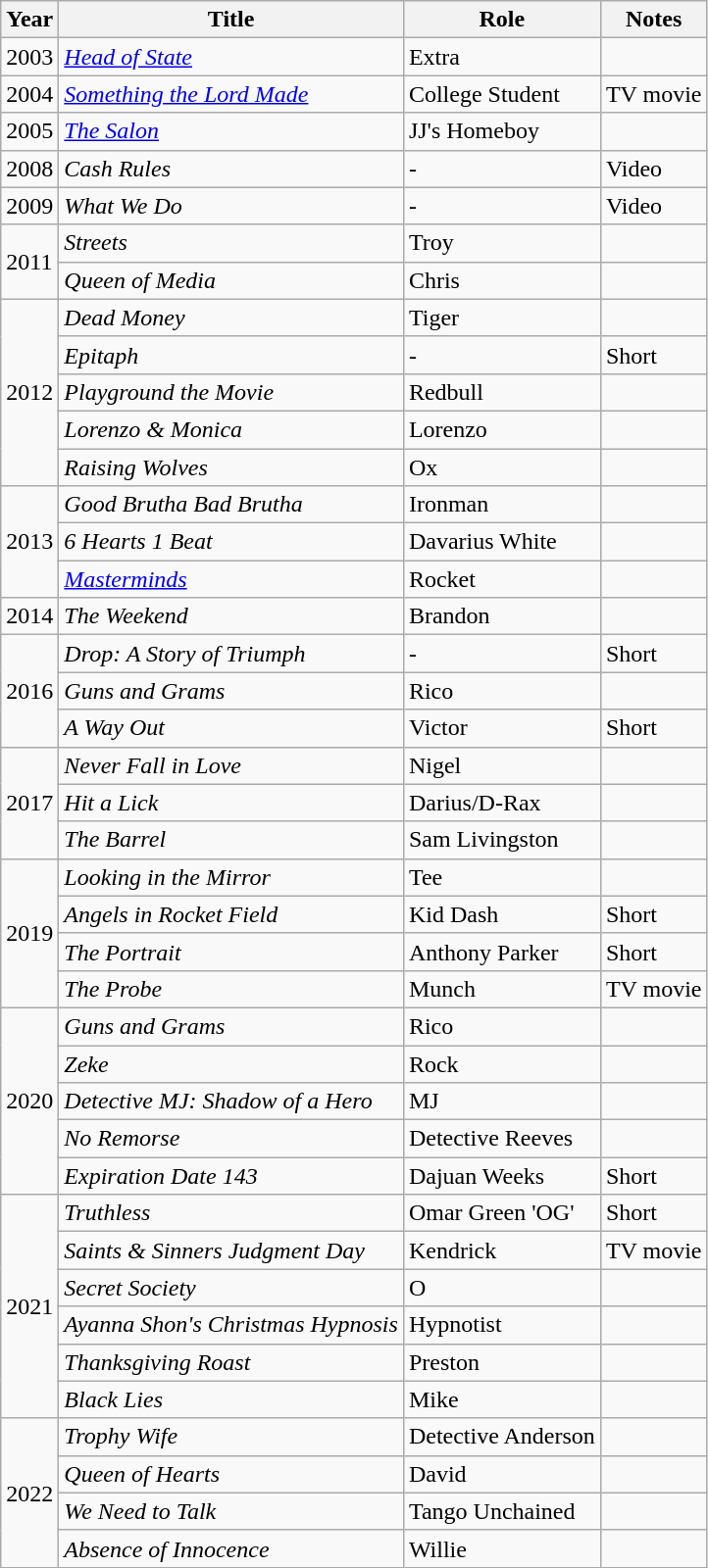<table class="wikitable sortable">
<tr>
<th>Year</th>
<th>Title</th>
<th>Role</th>
<th>Notes</th>
</tr>
<tr>
<td>2003</td>
<td><em><a href='#'>Head of State</a></em></td>
<td>Extra</td>
<td></td>
</tr>
<tr>
<td>2004</td>
<td><em><a href='#'>Something the Lord Made</a></em></td>
<td>College Student</td>
<td>TV movie</td>
</tr>
<tr>
<td>2005</td>
<td><em><a href='#'>The Salon</a></em></td>
<td>JJ's Homeboy</td>
<td></td>
</tr>
<tr>
<td>2008</td>
<td><em>Cash Rules</em></td>
<td>-</td>
<td>Video</td>
</tr>
<tr>
<td>2009</td>
<td><em>What We Do</em></td>
<td>-</td>
<td>Video</td>
</tr>
<tr>
<td rowspan="2">2011</td>
<td><em>Streets</em></td>
<td>Troy</td>
<td></td>
</tr>
<tr>
<td><em>Queen of Media</em></td>
<td>Chris</td>
<td></td>
</tr>
<tr>
<td rowspan="5">2012</td>
<td><em>Dead Money</em></td>
<td>Tiger</td>
<td></td>
</tr>
<tr>
<td><em>Epitaph</em></td>
<td>-</td>
<td>Short</td>
</tr>
<tr>
<td><em>Playground the Movie</em></td>
<td>Redbull</td>
<td></td>
</tr>
<tr>
<td><em>Lorenzo & Monica</em></td>
<td>Lorenzo</td>
<td></td>
</tr>
<tr>
<td><em>Raising Wolves</em></td>
<td>Ox</td>
<td></td>
</tr>
<tr>
<td rowspan="3">2013</td>
<td><em>Good Brutha Bad Brutha</em></td>
<td>Ironman</td>
<td></td>
</tr>
<tr>
<td><em>6 Hearts 1 Beat</em></td>
<td>Davarius White</td>
<td></td>
</tr>
<tr>
<td><em><a href='#'>Masterminds</a></em></td>
<td>Rocket</td>
<td></td>
</tr>
<tr>
<td>2014</td>
<td><em>The Weekend</em></td>
<td>Brandon</td>
<td></td>
</tr>
<tr>
<td rowspan="3">2016</td>
<td><em>Drop: A Story of Triumph</em></td>
<td>-</td>
<td>Short</td>
</tr>
<tr>
<td><em>Guns and Grams</em></td>
<td>Rico</td>
<td></td>
</tr>
<tr>
<td><em>A Way Out</em></td>
<td>Victor</td>
<td>Short</td>
</tr>
<tr>
<td rowspan="3">2017</td>
<td><em>Never Fall in Love</em></td>
<td>Nigel</td>
<td></td>
</tr>
<tr>
<td><em>Hit a Lick</em></td>
<td>Darius/D-Rax</td>
<td></td>
</tr>
<tr>
<td><em>The Barrel</em></td>
<td>Sam Livingston</td>
<td></td>
</tr>
<tr>
<td rowspan="4">2019</td>
<td><em>Looking in the Mirror</em></td>
<td>Tee</td>
<td></td>
</tr>
<tr>
<td><em>Angels in Rocket Field</em></td>
<td>Kid Dash</td>
<td>Short</td>
</tr>
<tr>
<td><em>The Portrait</em></td>
<td>Anthony Parker</td>
<td>Short</td>
</tr>
<tr>
<td><em>The Probe</em></td>
<td>Munch</td>
<td>TV movie</td>
</tr>
<tr>
<td rowspan="5">2020</td>
<td><em>Guns and Grams</em></td>
<td>Rico</td>
<td></td>
</tr>
<tr>
<td><em>Zeke</em></td>
<td>Rock</td>
<td></td>
</tr>
<tr>
<td><em>Detective MJ: Shadow of a Hero</em></td>
<td>MJ</td>
<td></td>
</tr>
<tr>
<td><em>No Remorse</em></td>
<td>Detective Reeves</td>
<td></td>
</tr>
<tr>
<td><em>Expiration Date 143</em></td>
<td>Dajuan Weeks</td>
<td>Short</td>
</tr>
<tr>
<td rowspan="6">2021</td>
<td><em>Truthless</em></td>
<td>Omar Green 'OG'</td>
<td>Short</td>
</tr>
<tr>
<td><em>Saints & Sinners Judgment Day</em></td>
<td>Kendrick</td>
<td>TV movie</td>
</tr>
<tr>
<td><em>Secret Society</em></td>
<td>O</td>
<td></td>
</tr>
<tr>
<td><em>Ayanna Shon's Christmas Hypnosis</em></td>
<td>Hypnotist</td>
<td></td>
</tr>
<tr>
<td><em>Thanksgiving Roast</em></td>
<td>Preston</td>
<td></td>
</tr>
<tr>
<td><em>Black Lies</em></td>
<td>Mike</td>
<td></td>
</tr>
<tr>
<td rowspan="4">2022</td>
<td><em>Trophy Wife</em></td>
<td>Detective Anderson</td>
<td></td>
</tr>
<tr>
<td><em>Queen of Hearts</em></td>
<td>David</td>
<td></td>
</tr>
<tr>
<td><em>We Need to Talk</em></td>
<td>Tango Unchained</td>
<td></td>
</tr>
<tr>
<td><em>Absence of Innocence</em></td>
<td>Willie</td>
<td></td>
</tr>
</table>
